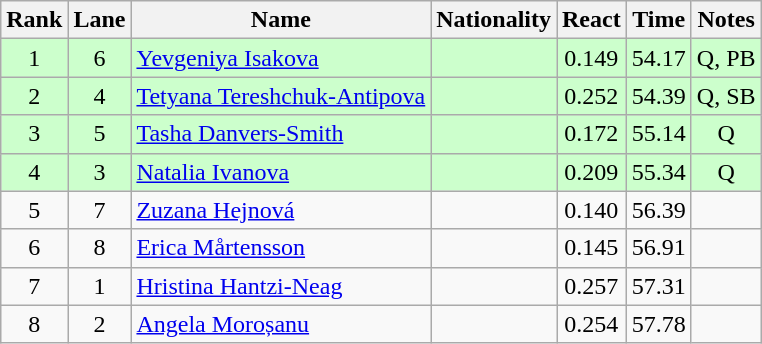<table class="wikitable sortable" style="text-align:center">
<tr>
<th>Rank</th>
<th>Lane</th>
<th>Name</th>
<th>Nationality</th>
<th>React</th>
<th>Time</th>
<th>Notes</th>
</tr>
<tr bgcolor=ccffcc>
<td>1</td>
<td>6</td>
<td align="left"><a href='#'>Yevgeniya Isakova</a></td>
<td align=left></td>
<td>0.149</td>
<td>54.17</td>
<td>Q, PB</td>
</tr>
<tr bgcolor=ccffcc>
<td>2</td>
<td>4</td>
<td align="left"><a href='#'>Tetyana Tereshchuk-Antipova</a></td>
<td align=left></td>
<td>0.252</td>
<td>54.39</td>
<td>Q, SB</td>
</tr>
<tr bgcolor=ccffcc>
<td>3</td>
<td>5</td>
<td align="left"><a href='#'>Tasha Danvers-Smith</a></td>
<td align=left></td>
<td>0.172</td>
<td>55.14</td>
<td>Q</td>
</tr>
<tr bgcolor=ccffcc>
<td>4</td>
<td>3</td>
<td align="left"><a href='#'>Natalia Ivanova</a></td>
<td align=left></td>
<td>0.209</td>
<td>55.34</td>
<td>Q</td>
</tr>
<tr>
<td>5</td>
<td>7</td>
<td align="left"><a href='#'>Zuzana Hejnová</a></td>
<td align=left></td>
<td>0.140</td>
<td>56.39</td>
<td></td>
</tr>
<tr>
<td>6</td>
<td>8</td>
<td align="left"><a href='#'>Erica Mårtensson</a></td>
<td align=left></td>
<td>0.145</td>
<td>56.91</td>
<td></td>
</tr>
<tr>
<td>7</td>
<td>1</td>
<td align="left"><a href='#'>Hristina Hantzi-Neag</a></td>
<td align=left></td>
<td>0.257</td>
<td>57.31</td>
<td></td>
</tr>
<tr>
<td>8</td>
<td>2</td>
<td align="left"><a href='#'>Angela Moroșanu</a></td>
<td align=left></td>
<td>0.254</td>
<td>57.78</td>
<td></td>
</tr>
</table>
